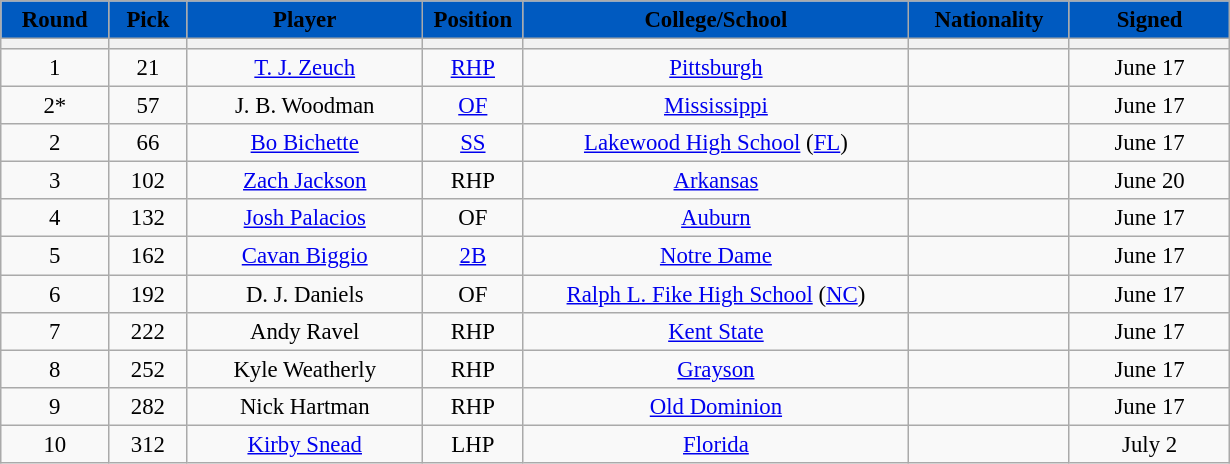<table class="wikitable" style="font-size: 95%; text-align: center;">
<tr>
<th style="background:#005ac0;" color:white;"><span>Round</span></th>
<th style="background:#005ac0;" color:white;"><span>Pick</span></th>
<th style="background:#005ac0;" color:white;"><span>Player</span></th>
<th style="background:#005ac0;" color:white;"><span>Position</span></th>
<th style="background:#005ac0;" color:white;"><span>College/School</span></th>
<th style="background:#005ac0;" color:white;"><span>Nationality</span></th>
<th style="background:#005ac0;" color:white;"><span>Signed</span></th>
</tr>
<tr>
<th width="65"></th>
<th width="45"></th>
<th style="width:150px;"></th>
<th width="60"></th>
<th style="width:250px;"></th>
<th style="width:100px;"></th>
<th style="width:100px;"></th>
</tr>
<tr>
<td>1</td>
<td>21</td>
<td><a href='#'>T. J. Zeuch</a></td>
<td><a href='#'>RHP</a></td>
<td><a href='#'>Pittsburgh</a></td>
<td></td>
<td>June 17</td>
</tr>
<tr>
<td>2*</td>
<td>57</td>
<td>J. B. Woodman</td>
<td><a href='#'>OF</a></td>
<td><a href='#'>Mississippi</a></td>
<td></td>
<td>June 17</td>
</tr>
<tr>
<td>2</td>
<td>66</td>
<td><a href='#'>Bo Bichette</a></td>
<td><a href='#'>SS</a></td>
<td><a href='#'>Lakewood High School</a> (<a href='#'>FL</a>)</td>
<td></td>
<td>June 17</td>
</tr>
<tr>
<td>3</td>
<td>102</td>
<td><a href='#'>Zach Jackson</a></td>
<td>RHP</td>
<td><a href='#'>Arkansas</a></td>
<td></td>
<td>June 20</td>
</tr>
<tr>
<td>4</td>
<td>132</td>
<td><a href='#'>Josh Palacios</a></td>
<td>OF</td>
<td><a href='#'>Auburn</a></td>
<td></td>
<td>June 17</td>
</tr>
<tr>
<td>5</td>
<td>162</td>
<td><a href='#'>Cavan Biggio</a></td>
<td><a href='#'>2B</a></td>
<td><a href='#'>Notre Dame</a></td>
<td></td>
<td>June 17</td>
</tr>
<tr>
<td>6</td>
<td>192</td>
<td>D. J. Daniels</td>
<td>OF</td>
<td><a href='#'>Ralph L. Fike High School</a> (<a href='#'>NC</a>)</td>
<td></td>
<td>June 17</td>
</tr>
<tr>
<td>7</td>
<td>222</td>
<td>Andy Ravel</td>
<td>RHP</td>
<td><a href='#'>Kent State</a></td>
<td></td>
<td>June 17</td>
</tr>
<tr>
<td>8</td>
<td>252</td>
<td>Kyle Weatherly</td>
<td>RHP</td>
<td><a href='#'>Grayson</a></td>
<td></td>
<td>June 17</td>
</tr>
<tr>
<td>9</td>
<td>282</td>
<td>Nick Hartman</td>
<td>RHP</td>
<td><a href='#'>Old Dominion</a></td>
<td></td>
<td>June 17</td>
</tr>
<tr>
<td>10</td>
<td>312</td>
<td><a href='#'>Kirby Snead</a></td>
<td>LHP</td>
<td><a href='#'>Florida</a></td>
<td></td>
<td>July 2</td>
</tr>
</table>
